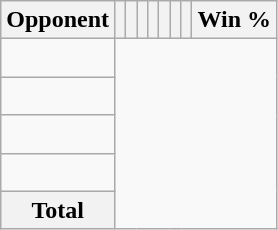<table class="wikitable sortable collapsible collapsed" style="text-align: center;">
<tr>
<th>Opponent</th>
<th></th>
<th></th>
<th></th>
<th></th>
<th></th>
<th></th>
<th></th>
<th>Win %</th>
</tr>
<tr>
<td align="left"><br></td>
</tr>
<tr>
<td align="left"><br></td>
</tr>
<tr>
<td align="left"><br></td>
</tr>
<tr>
<td align="left"><br></td>
</tr>
<tr class="sortbottom">
<th>Total<br></th>
</tr>
</table>
